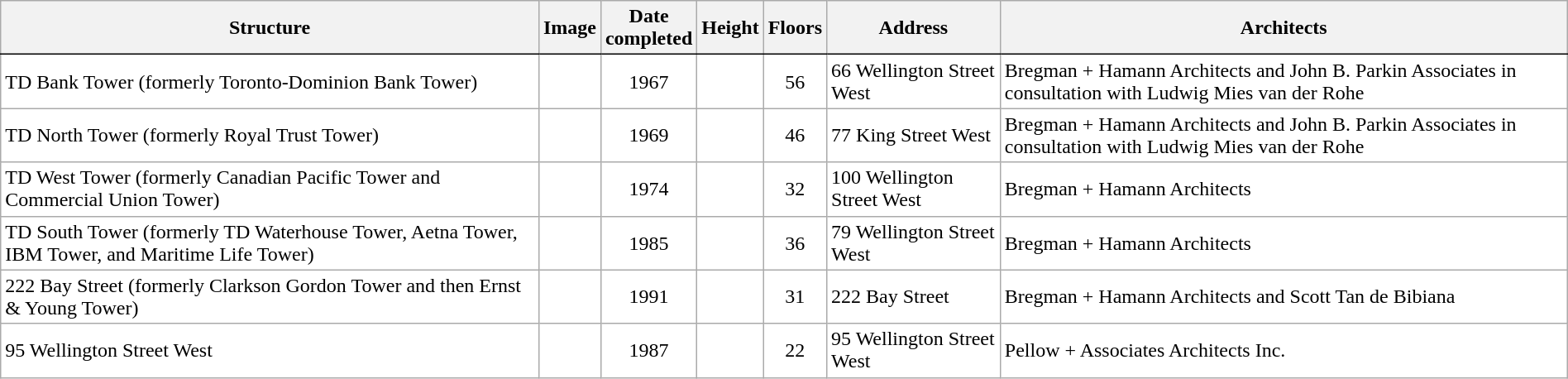<table class="wikitable" style="margin:0.5em 1em 0.5em 0; background:#FFFFFF; width:100%;">
<tr>
<th style="border-bottom:1px solid #000000" bgcolor="#F5F5F5"><span>Structure</span></th>
<th style="border-bottom:1px solid #000000" bgcolor="#F5F5F5"><span>Image</span></th>
<th style="border-bottom:1px solid #000000" bgcolor="#F5F5F5"><span>Date<br>completed</span></th>
<th style="border-bottom:1px solid #000000" bgcolor="#F5F5F5"><span>Height</span></th>
<th style="border-bottom:1px solid #000000" bgcolor="#F5F5F5"><span>Floors</span></th>
<th style="border-bottom:1px solid #000000" bgcolor="#F5F5F5"><span>Address</span></th>
<th style="border-bottom:1px solid #000000" bgcolor="#F5F5F5"><span>Architects</span></th>
</tr>
<tr>
<td>TD Bank Tower (formerly Toronto-Dominion Bank Tower)</td>
<td></td>
<td align="center">1967</td>
<td align="center"></td>
<td align="center">56</td>
<td>66 Wellington Street West</td>
<td>Bregman + Hamann Architects and John B. Parkin Associates in consultation with Ludwig Mies van der Rohe</td>
</tr>
<tr>
<td>TD North Tower (formerly Royal Trust Tower)</td>
<td></td>
<td align="center">1969</td>
<td align="center"></td>
<td align="center">46</td>
<td>77 King Street West</td>
<td>Bregman + Hamann Architects and John B. Parkin Associates in consultation with Ludwig Mies van der Rohe</td>
</tr>
<tr>
<td>TD West Tower (formerly Canadian Pacific Tower and Commercial Union Tower)</td>
<td></td>
<td align="center">1974</td>
<td align="center"></td>
<td align="center">32</td>
<td>100 Wellington Street West</td>
<td>Bregman + Hamann Architects</td>
</tr>
<tr>
<td>TD South Tower (formerly TD Waterhouse Tower, Aetna Tower, IBM Tower, and Maritime Life Tower)</td>
<td></td>
<td align="center">1985</td>
<td align="center"></td>
<td align="center">36</td>
<td>79 Wellington Street West</td>
<td>Bregman + Hamann Architects</td>
</tr>
<tr>
<td>222 Bay Street (formerly Clarkson Gordon Tower and then Ernst & Young Tower)</td>
<td></td>
<td align="center">1991</td>
<td align="center"></td>
<td align="center">31</td>
<td>222 Bay Street</td>
<td>Bregman + Hamann Architects and Scott Tan de Bibiana</td>
</tr>
<tr>
<td>95 Wellington Street West</td>
<td></td>
<td align="center">1987</td>
<td align="center"></td>
<td align="center">22</td>
<td>95 Wellington Street West</td>
<td>Pellow + Associates Architects Inc.</td>
</tr>
</table>
